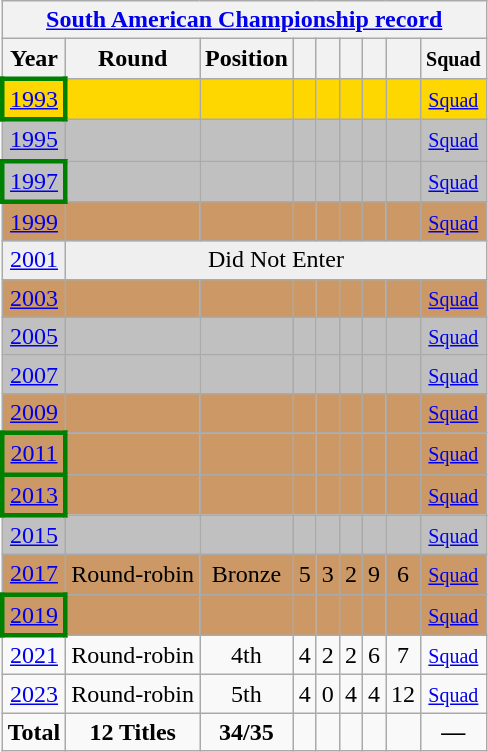<table class="wikitable" style="text-align: center;">
<tr>
<th colspan=9><a href='#'>South American Championship record</a></th>
</tr>
<tr>
<th>Year</th>
<th>Round</th>
<th>Position</th>
<th></th>
<th></th>
<th></th>
<th></th>
<th></th>
<th><small>Squad</small></th>
</tr>
<tr bgcolor=gold>
<td style="border: 3px solid green"> <a href='#'>1993</a></td>
<td></td>
<td></td>
<td></td>
<td></td>
<td></td>
<td></td>
<td></td>
<td><small><a href='#'>Squad</a></small></td>
</tr>
<tr bgcolor=silver>
<td> <a href='#'>1995</a></td>
<td></td>
<td></td>
<td></td>
<td></td>
<td></td>
<td></td>
<td></td>
<td><small><a href='#'>Squad</a></small></td>
</tr>
<tr bgcolor=silver>
<td style="border: 3px solid green"> <a href='#'>1997</a></td>
<td></td>
<td></td>
<td></td>
<td></td>
<td></td>
<td></td>
<td></td>
<td><small><a href='#'>Squad</a></small></td>
</tr>
<tr bgcolor=cc9966>
<td> <a href='#'>1999</a></td>
<td></td>
<td></td>
<td></td>
<td></td>
<td></td>
<td></td>
<td></td>
<td><small><a href='#'>Squad</a></small></td>
</tr>
<tr bgcolor="efefef">
<td> <a href='#'>2001</a></td>
<td colspan=8 rowspan=1 align=center>Did Not Enter</td>
</tr>
<tr bgcolor=cc9966>
<td> <a href='#'>2003</a></td>
<td></td>
<td></td>
<td></td>
<td></td>
<td></td>
<td></td>
<td></td>
<td><small><a href='#'>Squad</a></small></td>
</tr>
<tr bgcolor=silver>
<td> <a href='#'>2005</a></td>
<td></td>
<td></td>
<td></td>
<td></td>
<td></td>
<td></td>
<td></td>
<td><small><a href='#'>Squad</a></small></td>
</tr>
<tr bgcolor=silver>
<td> <a href='#'>2007</a></td>
<td></td>
<td></td>
<td></td>
<td></td>
<td></td>
<td></td>
<td></td>
<td><small><a href='#'>Squad</a></small></td>
</tr>
<tr bgcolor=cc9966>
<td> <a href='#'>2009</a></td>
<td></td>
<td></td>
<td></td>
<td></td>
<td></td>
<td></td>
<td></td>
<td><small><a href='#'>Squad</a></small></td>
</tr>
<tr bgcolor=cc9966>
<td style="border: 3px solid green"> <a href='#'>2011</a></td>
<td></td>
<td></td>
<td></td>
<td></td>
<td></td>
<td></td>
<td></td>
<td><small><a href='#'>Squad</a></small></td>
</tr>
<tr bgcolor=cc9966>
<td style="border: 3px solid green"> <a href='#'>2013</a></td>
<td></td>
<td></td>
<td></td>
<td></td>
<td></td>
<td></td>
<td></td>
<td><small><a href='#'>Squad</a></small></td>
</tr>
<tr bgcolor=silver>
<td> <a href='#'>2015</a></td>
<td></td>
<td></td>
<td></td>
<td></td>
<td></td>
<td></td>
<td></td>
<td><small><a href='#'>Squad</a></small></td>
</tr>
<tr bgcolor=cc9966>
<td> <a href='#'>2017</a></td>
<td>Round-robin</td>
<td>Bronze</td>
<td>5</td>
<td>3</td>
<td>2</td>
<td>9</td>
<td>6</td>
<td><small><a href='#'>Squad</a></small></td>
</tr>
<tr bgcolor=cc9966>
<td style="border: 3px solid green"> <a href='#'>2019</a></td>
<td></td>
<td></td>
<td></td>
<td></td>
<td></td>
<td></td>
<td></td>
<td><small><a href='#'>Squad</a></small></td>
</tr>
<tr>
<td> <a href='#'>2021</a></td>
<td>Round-robin</td>
<td>4th</td>
<td>4</td>
<td>2</td>
<td>2</td>
<td>6</td>
<td>7</td>
<td><small><a href='#'>Squad</a></small></td>
</tr>
<tr>
<td> <a href='#'>2023</a></td>
<td>Round-robin</td>
<td>5th</td>
<td>4</td>
<td>0</td>
<td>4</td>
<td>4</td>
<td>12</td>
<td><small><a href='#'>Squad</a></small></td>
</tr>
<tr>
<td><strong>Total</strong></td>
<td><strong>12 Titles</strong></td>
<td><strong>34/35</strong></td>
<td><strong> </strong></td>
<td><strong> </strong></td>
<td><strong> </strong></td>
<td><strong> </strong></td>
<td><strong> </strong></td>
<td><strong>—</strong></td>
</tr>
</table>
